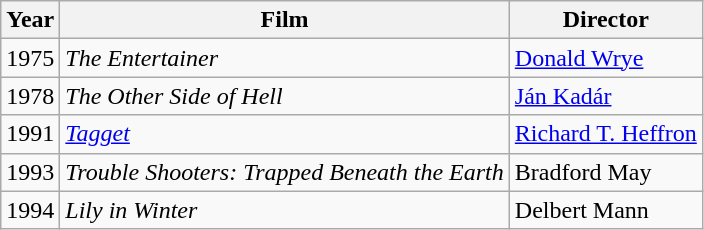<table class="wikitable">
<tr>
<th>Year</th>
<th>Film</th>
<th>Director</th>
</tr>
<tr>
<td>1975</td>
<td><em>The Entertainer</em></td>
<td><a href='#'>Donald Wrye</a></td>
</tr>
<tr>
<td>1978</td>
<td><em>The Other Side of Hell</em></td>
<td><a href='#'>Ján Kadár</a></td>
</tr>
<tr>
<td>1991</td>
<td><em><a href='#'>Tagget</a></em></td>
<td><a href='#'>Richard T. Heffron</a></td>
</tr>
<tr>
<td>1993</td>
<td><em>Trouble Shooters: Trapped Beneath the Earth</em></td>
<td>Bradford May</td>
</tr>
<tr>
<td>1994</td>
<td><em>Lily in Winter</em></td>
<td>Delbert Mann</td>
</tr>
</table>
